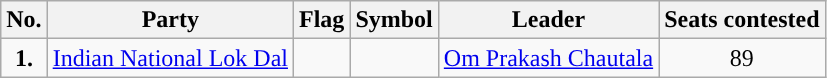<table class="wikitable">
<tr>
<th>No.</th>
<th>Party</th>
<th>Flag</th>
<th>Symbol</th>
<th>Leader</th>
<th>Seats contested</th>
</tr>
<tr>
<td ! style="text-align:center; background:"><strong>1.</strong></td>
<td style="text-align:center"><a href='#'>Indian National Lok Dal</a></td>
<td></td>
<td></td>
<td style="text-align:center"><a href='#'>Om Prakash Chautala</a></td>
<td style="text-align:center">89</td>
</tr>
</table>
